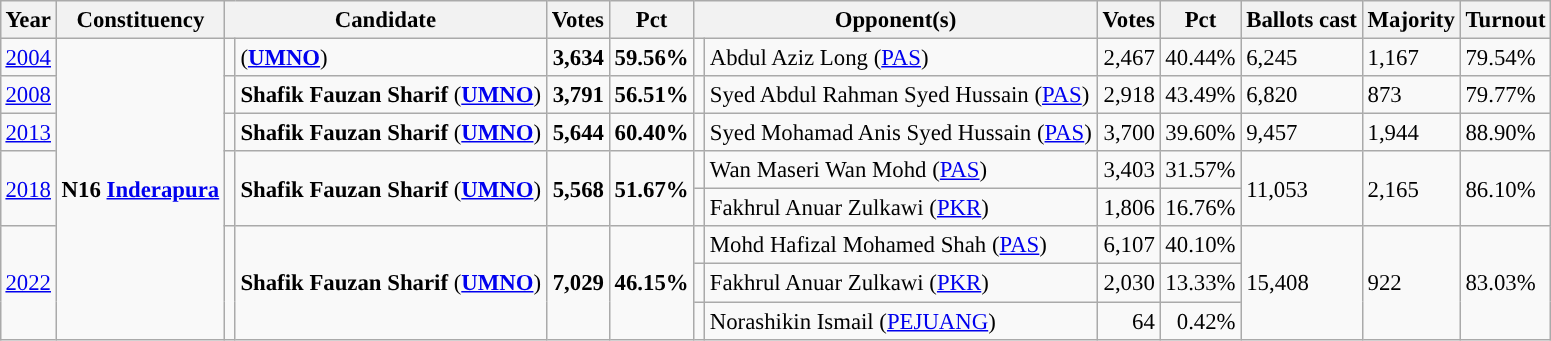<table class="wikitable" style="margin:0.5em ; font-size:95%">
<tr>
<th>Year</th>
<th>Constituency</th>
<th colspan=2>Candidate</th>
<th>Votes</th>
<th>Pct</th>
<th colspan=2>Opponent(s)</th>
<th>Votes</th>
<th>Pct</th>
<th>Ballots cast</th>
<th>Majority</th>
<th>Turnout</th>
</tr>
<tr>
<td><a href='#'>2004</a></td>
<td rowspan=8><strong>N16 <a href='#'>Inderapura</a></strong></td>
<td></td>
<td> (<a href='#'><strong>UMNO</strong></a>)</td>
<td align="right"><strong>3,634</strong></td>
<td><strong>59.56%</strong></td>
<td></td>
<td>Abdul Aziz Long (<a href='#'>PAS</a>)</td>
<td align="right">2,467</td>
<td>40.44%</td>
<td>6,245</td>
<td>1,167</td>
<td>79.54%</td>
</tr>
<tr>
<td><a href='#'>2008</a></td>
<td></td>
<td><strong>Shafik Fauzan Sharif</strong> (<a href='#'><strong>UMNO</strong></a>)</td>
<td align="right"><strong>3,791</strong></td>
<td><strong>56.51%</strong></td>
<td></td>
<td>Syed Abdul Rahman Syed Hussain (<a href='#'>PAS</a>)</td>
<td align="right">2,918</td>
<td>43.49%</td>
<td>6,820</td>
<td>873</td>
<td>79.77%</td>
</tr>
<tr>
<td><a href='#'>2013</a></td>
<td></td>
<td><strong>Shafik Fauzan Sharif</strong> (<a href='#'><strong>UMNO</strong></a>)</td>
<td align="right"><strong>5,644</strong></td>
<td><strong>60.40%</strong></td>
<td></td>
<td>Syed Mohamad Anis Syed Hussain (<a href='#'>PAS</a>)</td>
<td align="right">3,700</td>
<td>39.60%</td>
<td>9,457</td>
<td>1,944</td>
<td>88.90%</td>
</tr>
<tr>
<td rowspan=2><a href='#'>2018</a></td>
<td rowspan=2 ></td>
<td rowspan=2><strong>Shafik Fauzan Sharif</strong> (<a href='#'><strong>UMNO</strong></a>)</td>
<td rowspan=2 align="right"><strong>5,568</strong></td>
<td rowspan=2><strong>51.67%</strong></td>
<td></td>
<td>Wan Maseri Wan Mohd (<a href='#'>PAS</a>)</td>
<td align="right">3,403</td>
<td>31.57%</td>
<td rowspan=2>11,053</td>
<td rowspan=2>2,165</td>
<td rowspan=2>86.10%</td>
</tr>
<tr>
<td></td>
<td>Fakhrul Anuar Zulkawi (<a href='#'>PKR</a>)</td>
<td align="right">1,806</td>
<td>16.76%</td>
</tr>
<tr>
<td rowspan=3><a href='#'>2022</a></td>
<td rowspan=3 ></td>
<td rowspan=3><strong>Shafik Fauzan Sharif</strong> (<a href='#'><strong>UMNO</strong></a>)</td>
<td rowspan=3 align="right"><strong>7,029</strong></td>
<td rowspan=3><strong>46.15%</strong></td>
<td></td>
<td>Mohd Hafizal Mohamed Shah (<a href='#'>PAS</a>)</td>
<td align="right">6,107</td>
<td>40.10%</td>
<td rowspan=3>15,408</td>
<td rowspan=3>922</td>
<td rowspan=3>83.03%</td>
</tr>
<tr>
<td></td>
<td>Fakhrul Anuar Zulkawi (<a href='#'>PKR</a>)</td>
<td align="right">2,030</td>
<td>13.33%</td>
</tr>
<tr>
<td></td>
<td>Norashikin Ismail (<a href='#'>PEJUANG</a>)</td>
<td align="right">64</td>
<td align="right">0.42%</td>
</tr>
</table>
